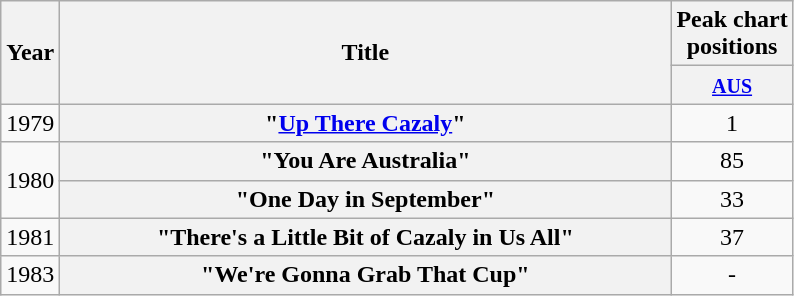<table class="wikitable plainrowheaders" style="text-align:center;" border="1">
<tr>
<th scope="col" rowspan="2">Year</th>
<th scope="col" rowspan="2" style="width:25em;">Title</th>
<th scope="col" colspan="1">Peak chart<br>positions</th>
</tr>
<tr>
<th scope="col" style="text-align:center;"><small><a href='#'>AUS</a></small><br></th>
</tr>
<tr>
<td>1979</td>
<th scope="row">"<a href='#'>Up There Cazaly</a>"</th>
<td style="text-align:center;">1</td>
</tr>
<tr>
<td rowspan="2">1980</td>
<th scope="row">"You Are Australia" </th>
<td style="text-align:center;">85</td>
</tr>
<tr>
<th scope="row">"One Day in September"</th>
<td style="text-align:center;">33</td>
</tr>
<tr>
<td>1981</td>
<th scope="row">"There's a Little Bit of Cazaly in Us All"</th>
<td style="text-align:center;">37</td>
</tr>
<tr>
<td>1983</td>
<th scope="row">"We're Gonna Grab That Cup"</th>
<td style="text-align:center;">-</td>
</tr>
</table>
